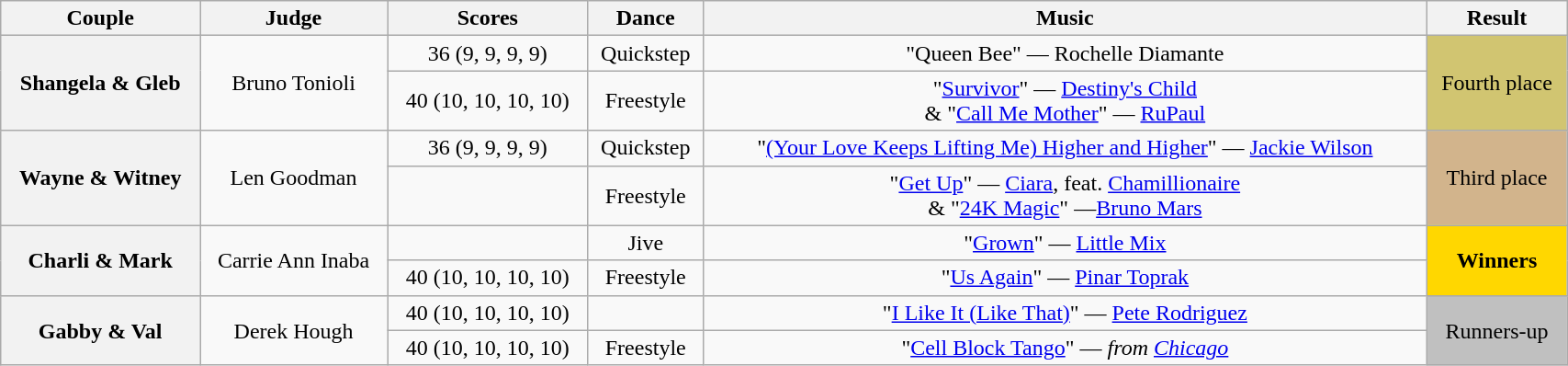<table class="wikitable sortable" style="text-align:center; width: 90%">
<tr>
<th scope="col">Couple</th>
<th scope="col" class="unsortable">Judge</th>
<th scope="col">Scores</th>
<th scope="col" class="unsortable">Dance</th>
<th scope="col" class="unsortable">Music</th>
<th scope="col" class="unsortable">Result</th>
</tr>
<tr>
<th rowspan="2" scope="row">Shangela & Gleb</th>
<td rowspan="2">Bruno Tonioli</td>
<td>36 (9, 9, 9, 9)</td>
<td>Quickstep</td>
<td>"Queen Bee" — Rochelle Diamante</td>
<td rowspan="2" bgcolor=D1C571>Fourth place</td>
</tr>
<tr>
<td>40 (10, 10, 10, 10)</td>
<td>Freestyle</td>
<td>"<a href='#'>Survivor</a>" — <a href='#'>Destiny's Child</a><br>& "<a href='#'>Call Me Mother</a>" — <a href='#'>RuPaul</a></td>
</tr>
<tr>
<th rowspan="2" scope="row">Wayne & Witney</th>
<td rowspan="2">Len Goodman</td>
<td>36 (9, 9, 9, 9)</td>
<td>Quickstep</td>
<td>"<a href='#'>(Your Love Keeps Lifting Me) Higher and Higher</a>" — <a href='#'>Jackie Wilson</a></td>
<td rowspan="2" bgcolor=tan>Third place</td>
</tr>
<tr>
<td></td>
<td>Freestyle</td>
<td>"<a href='#'>Get Up</a>" — <a href='#'>Ciara</a>, feat. <a href='#'>Chamillionaire</a><br>& "<a href='#'>24K Magic</a>" —<a href='#'>Bruno Mars</a></td>
</tr>
<tr>
<th rowspan="2" scope="row">Charli & Mark</th>
<td rowspan="2">Carrie Ann Inaba</td>
<td></td>
<td>Jive</td>
<td>"<a href='#'>Grown</a>" — <a href='#'>Little Mix</a></td>
<td rowspan="2" bgcolor=gold><strong>Winners</strong></td>
</tr>
<tr>
<td>40 (10, 10, 10, 10)</td>
<td>Freestyle</td>
<td>"<a href='#'>Us Again</a>" — <a href='#'>Pinar Toprak</a></td>
</tr>
<tr>
<th rowspan="2" scope="row">Gabby & Val</th>
<td rowspan="2">Derek Hough</td>
<td>40 (10, 10, 10, 10)</td>
<td></td>
<td>"<a href='#'>I Like It (Like That)</a>" — <a href='#'>Pete Rodriguez</a></td>
<td rowspan="2" bgcolor=silver>Runners-up</td>
</tr>
<tr>
<td>40 (10, 10, 10, 10)</td>
<td>Freestyle</td>
<td>"<a href='#'>Cell Block Tango</a>" — <em>from <a href='#'>Chicago</a></em></td>
</tr>
</table>
